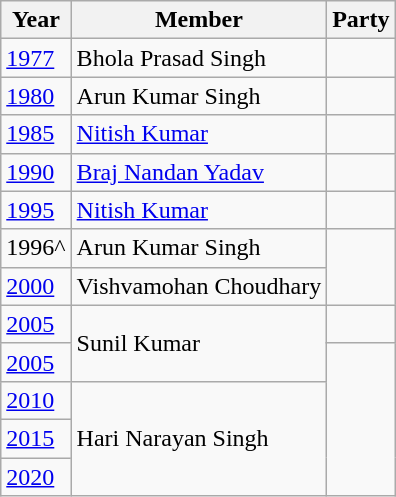<table class="wikitable sortable">
<tr>
<th>Year</th>
<th>Member</th>
<th colspan="2">Party</th>
</tr>
<tr>
<td><a href='#'>1977</a></td>
<td>Bhola Prasad Singh</td>
<td></td>
</tr>
<tr>
<td><a href='#'>1980</a></td>
<td>Arun Kumar Singh</td>
</tr>
<tr>
<td><a href='#'>1985</a></td>
<td><a href='#'>Nitish Kumar</a></td>
<td></td>
</tr>
<tr>
<td><a href='#'>1990</a></td>
<td><a href='#'>Braj Nandan Yadav</a></td>
<td></td>
</tr>
<tr>
<td><a href='#'>1995</a></td>
<td><a href='#'>Nitish Kumar</a></td>
<td></td>
</tr>
<tr>
<td>1996^</td>
<td>Arun Kumar Singh</td>
</tr>
<tr>
<td><a href='#'>2000</a></td>
<td>Vishvamohan Choudhary</td>
</tr>
<tr>
<td><a href='#'>2005</a></td>
<td rowspan="2">Sunil Kumar</td>
<td></td>
</tr>
<tr>
<td><a href='#'>2005</a></td>
</tr>
<tr>
<td><a href='#'>2010</a></td>
<td rowspan="3">Hari Narayan Singh</td>
</tr>
<tr>
<td><a href='#'>2015</a></td>
</tr>
<tr>
<td><a href='#'>2020</a></td>
</tr>
</table>
